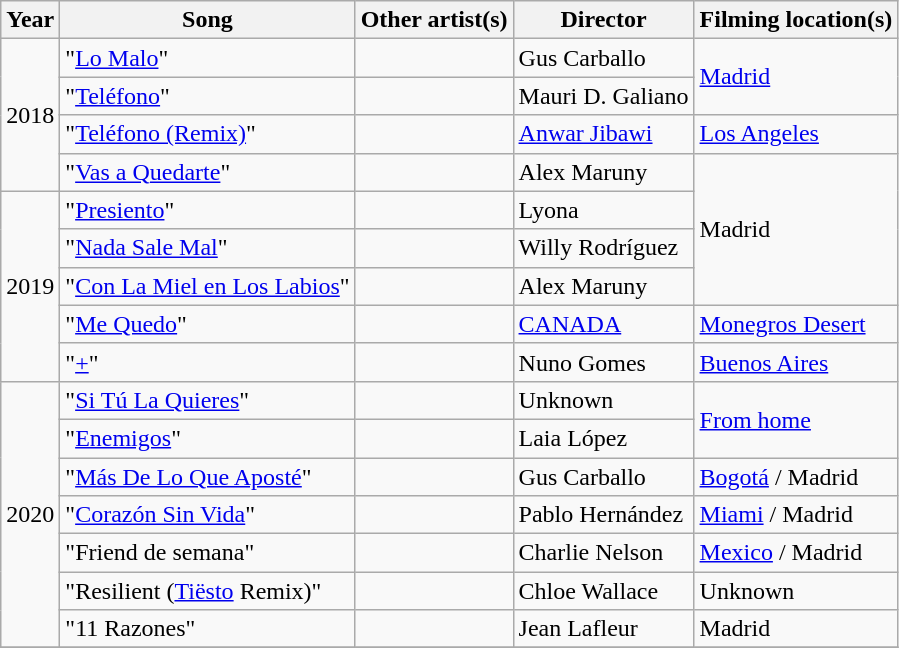<table class="wikitable">
<tr>
<th>Year</th>
<th>Song</th>
<th>Other artist(s)</th>
<th>Director</th>
<th>Filming location(s)</th>
</tr>
<tr>
<td rowspan="4">2018</td>
<td>"<a href='#'>Lo Malo</a>"</td>
<td></td>
<td>Gus Carballo</td>
<td rowspan="2"><a href='#'>Madrid</a></td>
</tr>
<tr>
<td>"<a href='#'>Teléfono</a>"</td>
<td></td>
<td>Mauri D. Galiano</td>
</tr>
<tr>
<td>"<a href='#'>Teléfono (Remix)</a>"</td>
<td></td>
<td><a href='#'>Anwar Jibawi</a></td>
<td><a href='#'>Los Angeles</a></td>
</tr>
<tr>
<td>"<a href='#'>Vas a Quedarte</a>"</td>
<td></td>
<td>Alex Maruny</td>
<td rowspan="4">Madrid</td>
</tr>
<tr>
<td rowspan="5">2019</td>
<td>"<a href='#'>Presiento</a>"</td>
<td></td>
<td>Lyona</td>
</tr>
<tr>
<td>"<a href='#'>Nada Sale Mal</a>"</td>
<td></td>
<td>Willy Rodríguez</td>
</tr>
<tr>
<td>"<a href='#'>Con La Miel en Los Labios</a>"</td>
<td></td>
<td>Alex Maruny</td>
</tr>
<tr>
<td>"<a href='#'>Me Quedo</a>"</td>
<td></td>
<td><a href='#'>CANADA</a></td>
<td><a href='#'>Monegros Desert</a></td>
</tr>
<tr>
<td>"<a href='#'>+</a>"</td>
<td></td>
<td>Nuno Gomes</td>
<td><a href='#'>Buenos Aires</a></td>
</tr>
<tr>
<td rowspan="7">2020</td>
<td>"<a href='#'>Si Tú La Quieres</a>"</td>
<td></td>
<td>Unknown</td>
<td rowspan="2"><a href='#'>From home</a></td>
</tr>
<tr>
<td>"<a href='#'>Enemigos</a>"</td>
<td></td>
<td>Laia López</td>
</tr>
<tr>
<td>"<a href='#'>Más De Lo Que Aposté</a>"</td>
<td></td>
<td>Gus Carballo</td>
<td><a href='#'>Bogotá</a> / Madrid</td>
</tr>
<tr>
<td>"<a href='#'>Corazón Sin Vida</a>"</td>
<td></td>
<td>Pablo Hernández</td>
<td><a href='#'>Miami</a> / Madrid</td>
</tr>
<tr>
<td>"Friend de semana"</td>
<td></td>
<td>Charlie Nelson</td>
<td><a href='#'>Mexico</a> / Madrid</td>
</tr>
<tr>
<td>"Resilient (<a href='#'>Tiësto</a> Remix)"</td>
<td></td>
<td>Chloe Wallace</td>
<td>Unknown</td>
</tr>
<tr>
<td>"11 Razones"</td>
<td></td>
<td>Jean Lafleur</td>
<td>Madrid</td>
</tr>
<tr>
</tr>
</table>
